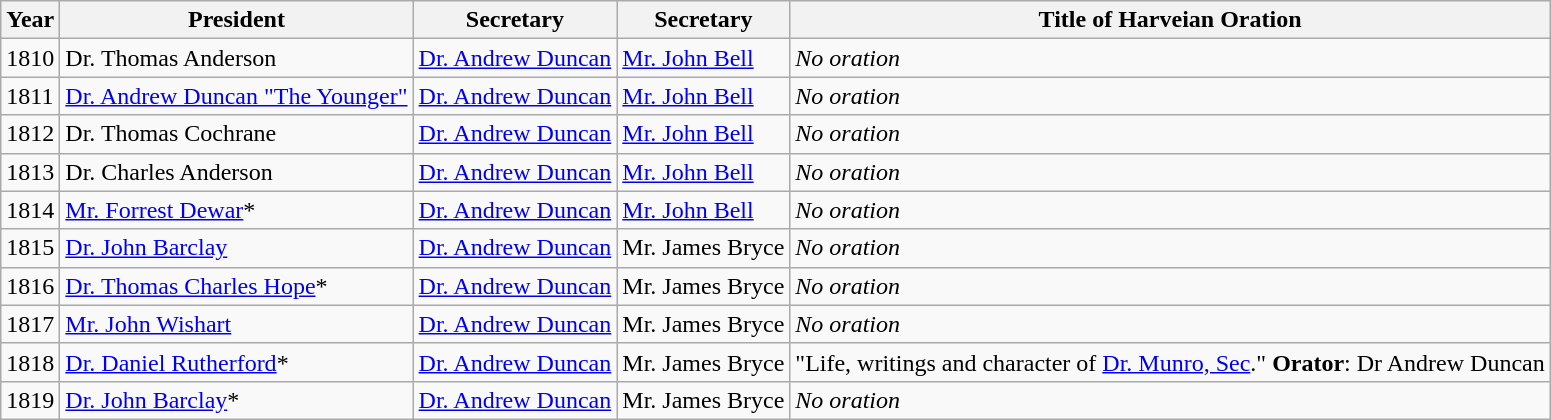<table class="wikitable">
<tr>
<th>Year</th>
<th>President</th>
<th>Secretary</th>
<th>Secretary</th>
<th>Title of Harveian Oration</th>
</tr>
<tr>
<td>1810</td>
<td>Dr. Thomas Anderson</td>
<td><a href='#'>Dr. Andrew Duncan</a></td>
<td><a href='#'>Mr. John Bell</a></td>
<td><em>No oration</em></td>
</tr>
<tr>
<td>1811</td>
<td><a href='#'>Dr. Andrew Duncan "The Younger"</a></td>
<td><a href='#'>Dr. Andrew Duncan</a></td>
<td><a href='#'>Mr. John Bell</a></td>
<td><em>No oration</em></td>
</tr>
<tr>
<td>1812</td>
<td>Dr. Thomas Cochrane</td>
<td><a href='#'>Dr. Andrew Duncan</a></td>
<td><a href='#'>Mr. John Bell</a></td>
<td><em>No oration</em></td>
</tr>
<tr>
<td>1813</td>
<td>Dr. Charles Anderson</td>
<td><a href='#'>Dr. Andrew Duncan</a></td>
<td><a href='#'>Mr. John Bell</a></td>
<td><em>No oration</em></td>
</tr>
<tr>
<td>1814</td>
<td><a href='#'>Mr. Forrest Dewar</a>*</td>
<td><a href='#'>Dr. Andrew Duncan</a></td>
<td><a href='#'>Mr. John Bell</a></td>
<td><em>No oration</em></td>
</tr>
<tr>
<td>1815</td>
<td><a href='#'>Dr. John Barclay</a></td>
<td><a href='#'>Dr. Andrew Duncan</a></td>
<td>Mr. James Bryce</td>
<td><em>No oration</em></td>
</tr>
<tr>
<td>1816</td>
<td><a href='#'>Dr. Thomas Charles Hope</a>*</td>
<td><a href='#'>Dr. Andrew Duncan</a></td>
<td>Mr. James Bryce</td>
<td><em>No oration</em></td>
</tr>
<tr>
<td>1817</td>
<td><a href='#'>Mr. John Wishart</a></td>
<td><a href='#'>Dr. Andrew Duncan</a></td>
<td>Mr. James Bryce</td>
<td><em>No oration</em></td>
</tr>
<tr>
<td>1818</td>
<td><a href='#'>Dr. Daniel Rutherford</a>*</td>
<td><a href='#'>Dr. Andrew Duncan</a></td>
<td>Mr. James Bryce</td>
<td>"Life, writings and character of <a href='#'>Dr. Munro, Sec</a>." <strong>Orator</strong>: Dr Andrew Duncan</td>
</tr>
<tr>
<td>1819</td>
<td><a href='#'>Dr. John Barclay</a>*</td>
<td><a href='#'>Dr. Andrew Duncan</a></td>
<td>Mr. James Bryce</td>
<td><em>No oration</em></td>
</tr>
</table>
